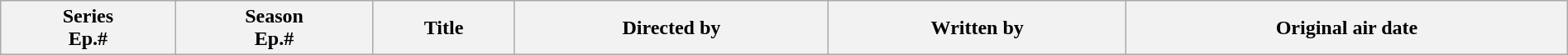<table class="wikitable plainrowheaders" style="width:100%; margin:auto;">
<tr>
<th>Series<br>Ep.#</th>
<th>Season<br>Ep.#</th>
<th>Title</th>
<th>Directed by</th>
<th>Written by</th>
<th>Original air date<br>






</th>
</tr>
</table>
